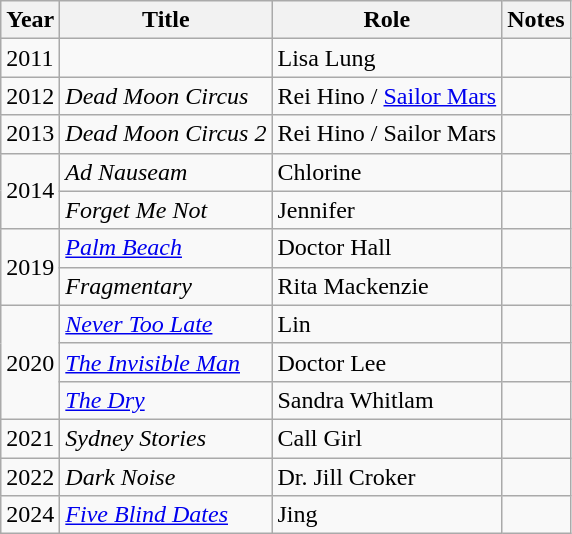<table class="wikitable sortable">
<tr>
<th>Year</th>
<th>Title</th>
<th>Role</th>
<th class="unsortable">Notes</th>
</tr>
<tr>
<td>2011</td>
<td><em></em></td>
<td>Lisa Lung</td>
<td></td>
</tr>
<tr>
<td>2012</td>
<td><em>Dead Moon Circus</em></td>
<td>Rei Hino / <a href='#'>Sailor Mars</a></td>
<td></td>
</tr>
<tr>
<td>2013</td>
<td><em>Dead Moon Circus 2</em></td>
<td>Rei Hino / Sailor Mars</td>
<td></td>
</tr>
<tr>
<td rowspan="2">2014</td>
<td><em>Ad Nauseam</em></td>
<td>Chlorine</td>
<td></td>
</tr>
<tr>
<td><em>Forget Me Not</em></td>
<td>Jennifer</td>
<td></td>
</tr>
<tr>
<td rowspan="2">2019</td>
<td><em><a href='#'>Palm Beach</a></em></td>
<td>Doctor Hall</td>
</tr>
<tr>
<td><em>Fragmentary</em></td>
<td>Rita Mackenzie</td>
<td></td>
</tr>
<tr>
<td rowspan="3">2020</td>
<td><em><a href='#'>Never Too Late</a></em></td>
<td>Lin</td>
<td></td>
</tr>
<tr>
<td><em><a href='#'>The Invisible Man</a></em></td>
<td>Doctor Lee</td>
<td></td>
</tr>
<tr>
<td><em><a href='#'>The Dry</a></em></td>
<td>Sandra Whitlam</td>
<td></td>
</tr>
<tr>
<td>2021</td>
<td><em>Sydney Stories</em></td>
<td>Call Girl</td>
<td></td>
</tr>
<tr>
<td>2022</td>
<td><em>Dark Noise</em></td>
<td>Dr. Jill Croker</td>
<td></td>
</tr>
<tr>
<td>2024</td>
<td><em><a href='#'>Five Blind Dates</a></em></td>
<td>Jing</td>
<td></td>
</tr>
</table>
